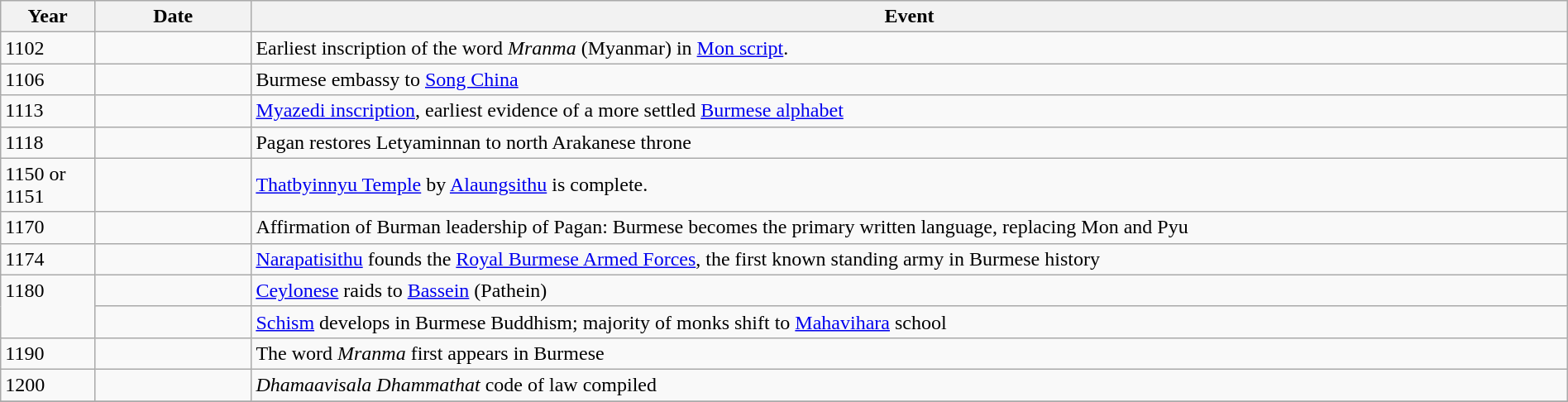<table class="wikitable" width="100%">
<tr>
<th style="width:6%">Year</th>
<th style="width:10%">Date</th>
<th>Event</th>
</tr>
<tr>
<td>1102</td>
<td></td>
<td>Earliest inscription of the word <em>Mranma</em> (Myanmar) in <a href='#'>Mon script</a>.</td>
</tr>
<tr>
<td>1106</td>
<td></td>
<td>Burmese embassy to <a href='#'>Song China</a></td>
</tr>
<tr>
<td>1113</td>
<td></td>
<td><a href='#'>Myazedi inscription</a>, earliest evidence of a more settled <a href='#'>Burmese alphabet</a></td>
</tr>
<tr>
<td>1118</td>
<td></td>
<td>Pagan restores Letyaminnan to north Arakanese throne</td>
</tr>
<tr>
<td>1150 or 1151</td>
<td></td>
<td><a href='#'>Thatbyinnyu Temple</a> by <a href='#'>Alaungsithu</a> is complete.</td>
</tr>
<tr>
<td>1170</td>
<td></td>
<td>Affirmation of Burman leadership of Pagan: Burmese becomes the primary written language, replacing Mon and Pyu</td>
</tr>
<tr>
<td>1174</td>
<td></td>
<td><a href='#'>Narapatisithu</a> founds the <a href='#'>Royal Burmese Armed Forces</a>, the first known standing army in Burmese history</td>
</tr>
<tr>
<td rowspan="2" valign="top">1180</td>
<td></td>
<td><a href='#'>Ceylonese</a> raids to <a href='#'>Bassein</a> (Pathein)</td>
</tr>
<tr>
<td></td>
<td><a href='#'>Schism</a> develops in Burmese Buddhism; majority of monks shift to <a href='#'>Mahavihara</a> school</td>
</tr>
<tr>
<td>1190</td>
<td></td>
<td>The word <em>Mranma</em> first appears in Burmese</td>
</tr>
<tr>
<td>1200</td>
<td></td>
<td><em>Dhamaavisala Dhammathat</em> code of law compiled</td>
</tr>
<tr>
</tr>
</table>
